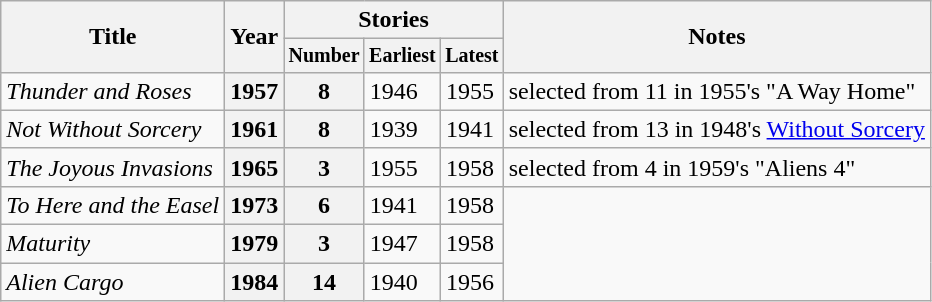<table class="wikitable">
<tr>
<th rowspan="2">Title</th>
<th rowspan="2">Year</th>
<th colspan="3">Stories</th>
<th rowspan="2">Notes</th>
</tr>
<tr style="font-size:smaller">
<th>Number</th>
<th>Earliest</th>
<th>Latest</th>
</tr>
<tr>
<td><em>Thunder and Roses</em></td>
<th>1957</th>
<th>8</th>
<td>1946</td>
<td>1955</td>
<td>selected from 11 in 1955's "A Way Home"</td>
</tr>
<tr>
<td><em>Not Without Sorcery</em></td>
<th>1961</th>
<th>8</th>
<td>1939</td>
<td>1941</td>
<td>selected from 13 in 1948's <a href='#'>Without Sorcery</a></td>
</tr>
<tr>
<td><em>The Joyous Invasions</em></td>
<th>1965</th>
<th>3</th>
<td>1955</td>
<td>1958</td>
<td>selected from 4 in 1959's "Aliens 4"</td>
</tr>
<tr>
<td><em>To Here and the Easel</em></td>
<th>1973</th>
<th>6</th>
<td>1941</td>
<td>1958</td>
</tr>
<tr>
<td><em>Maturity</em></td>
<th>1979</th>
<th>3</th>
<td>1947</td>
<td>1958</td>
</tr>
<tr>
<td><em>Alien Cargo</em></td>
<th>1984</th>
<th>14</th>
<td>1940</td>
<td>1956</td>
</tr>
</table>
